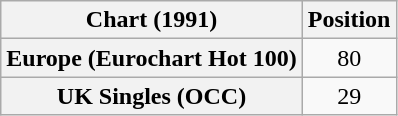<table class="wikitable sortable plainrowheaders" style="text-align:center">
<tr>
<th>Chart (1991)</th>
<th>Position</th>
</tr>
<tr>
<th scope="row">Europe (Eurochart Hot 100)</th>
<td>80</td>
</tr>
<tr>
<th scope="row">UK Singles (OCC)</th>
<td>29</td>
</tr>
</table>
